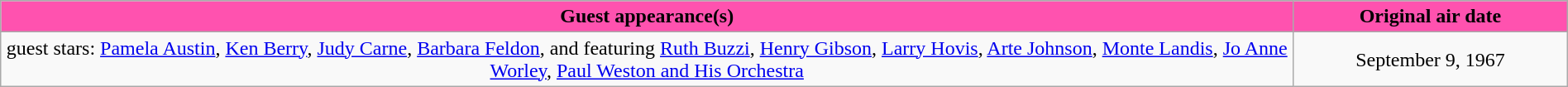<table class="wikitable" border="1" style="width:100%; text-align: center;">
<tr>
<th style="background-color: #FF52AF" width="33%">Guest appearance(s)</th>
<th style="background-color: #FF52AF" width="7%">Original air date</th>
</tr>
<tr>
<td>guest stars: <a href='#'>Pamela Austin</a>, <a href='#'>Ken Berry</a>, <a href='#'>Judy Carne</a>, <a href='#'>Barbara Feldon</a>, and featuring <a href='#'>Ruth Buzzi</a>, <a href='#'>Henry Gibson</a>, <a href='#'>Larry Hovis</a>, <a href='#'>Arte Johnson</a>, <a href='#'>Monte Landis</a>, <a href='#'>Jo Anne Worley</a>, <a href='#'>Paul Weston and His Orchestra</a></td>
<td>September 9, 1967</td>
</tr>
</table>
